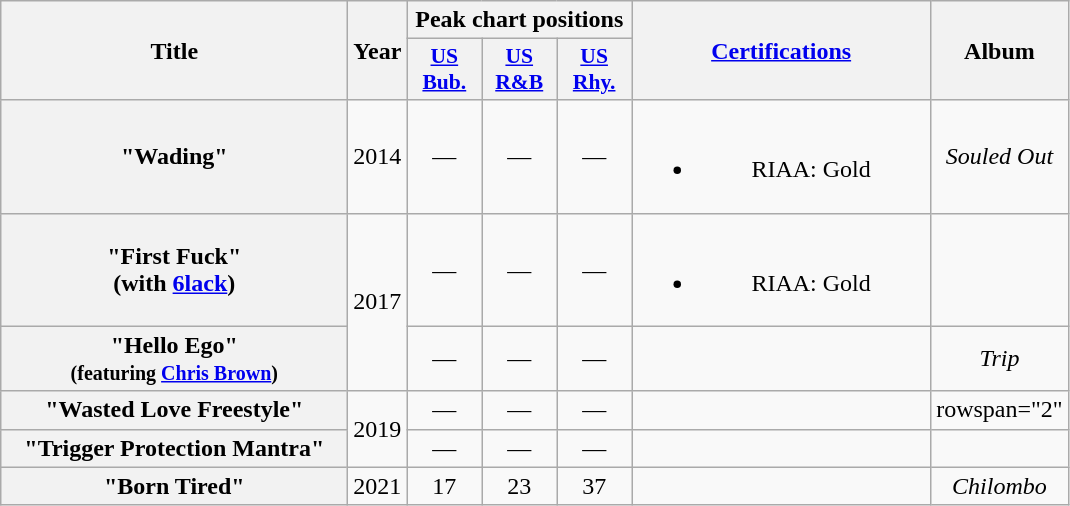<table class="wikitable plainrowheaders" style="text-align:center;" border="2">
<tr>
<th scope="col" rowspan="2" style="width:14em;">Title</th>
<th scope="col" rowspan="2">Year</th>
<th scope="col" colspan="3">Peak chart positions</th>
<th scope="col" rowspan="2" style="width:12em;"><a href='#'>Certifications</a></th>
<th scope="col" rowspan="2">Album</th>
</tr>
<tr>
<th scope="col" style="width:3em;font-size:90%;"><a href='#'>US<br>Bub.</a><br></th>
<th scope="col" style="width:3em;font-size:90%;"><a href='#'>US<br>R&B</a><br></th>
<th scope="col" style="width:3em;font-size:90%;"><a href='#'>US<br>Rhy.</a><br></th>
</tr>
<tr>
<th scope="row">"Wading"</th>
<td>2014</td>
<td>—</td>
<td>—</td>
<td>—</td>
<td><br><ul><li>RIAA: Gold</li></ul></td>
<td><em>Souled Out</em></td>
</tr>
<tr>
<th scope="row">"First Fuck"<br><span>(with <a href='#'>6lack</a>)</span></th>
<td rowspan="2">2017</td>
<td>—</td>
<td>—</td>
<td>—</td>
<td><br><ul><li>RIAA: Gold</li></ul></td>
<td></td>
</tr>
<tr>
<th scope="row">"Hello Ego"<br><small>(featuring <a href='#'>Chris Brown</a>)</small></th>
<td>—</td>
<td>—</td>
<td>—</td>
<td></td>
<td><em>Trip</em></td>
</tr>
<tr>
<th scope="row">"Wasted Love Freestyle"</th>
<td rowspan="2">2019</td>
<td>—</td>
<td>—</td>
<td>—</td>
<td></td>
<td>rowspan="2" </td>
</tr>
<tr>
<th scope="row">"Trigger Protection Mantra"</th>
<td>—</td>
<td>—</td>
<td>—</td>
<td></td>
</tr>
<tr>
<th scope="row">"Born Tired"</th>
<td>2021</td>
<td>17</td>
<td>23</td>
<td>37</td>
<td></td>
<td><em>Chilombo</em></td>
</tr>
</table>
